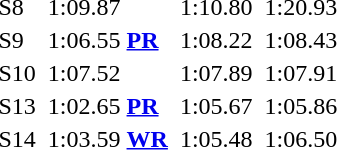<table>
<tr>
<td>S8 <br></td>
<td></td>
<td>1:09.87</td>
<td></td>
<td>1:10.80</td>
<td></td>
<td>1:20.93</td>
</tr>
<tr>
<td>S9 <br></td>
<td></td>
<td>1:06.55 <strong><a href='#'>PR</a></strong></td>
<td></td>
<td>1:08.22</td>
<td></td>
<td>1:08.43</td>
</tr>
<tr>
<td>S10 <br></td>
<td></td>
<td>1:07.52</td>
<td></td>
<td>1:07.89</td>
<td></td>
<td>1:07.91</td>
</tr>
<tr>
<td>S13 <br></td>
<td></td>
<td>1:02.65 <strong><a href='#'>PR</a></strong></td>
<td></td>
<td>1:05.67</td>
<td></td>
<td>1:05.86</td>
</tr>
<tr>
<td>S14 <br></td>
<td></td>
<td>1:03.59 <strong><a href='#'>WR</a></strong></td>
<td></td>
<td>1:05.48</td>
<td></td>
<td>1:06.50</td>
</tr>
</table>
